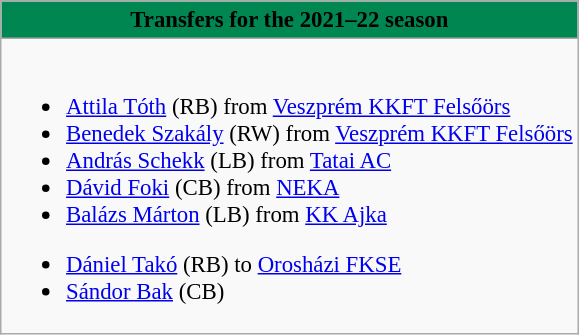<table class="wikitable collapsible collapsed" style="font-size:95%">
<tr>
<th style="color:black; background:#008751"> <strong>Transfers for the 2021–22 season</strong></th>
</tr>
<tr>
<td><br>
<ul><li> <a href='#'>Attila Tóth</a> (RB) from  <a href='#'>Veszprém KKFT Felsőörs</a></li><li> <a href='#'>Benedek Szakály</a> (RW) from  <a href='#'>Veszprém KKFT Felsőörs</a></li><li> <a href='#'>András Schekk</a> (LB) from  <a href='#'>Tatai AC</a></li><li> <a href='#'>Dávid Foki</a> (CB) from  <a href='#'>NEKA</a></li><li> <a href='#'>Balázs Márton</a> (LB) from  <a href='#'>KK Ajka</a></li></ul><ul><li> <a href='#'>Dániel Takó</a> (RB) to  <a href='#'>Orosházi FKSE</a></li><li> <a href='#'>Sándor Bak</a> (CB)</li></ul></td>
</tr>
</table>
